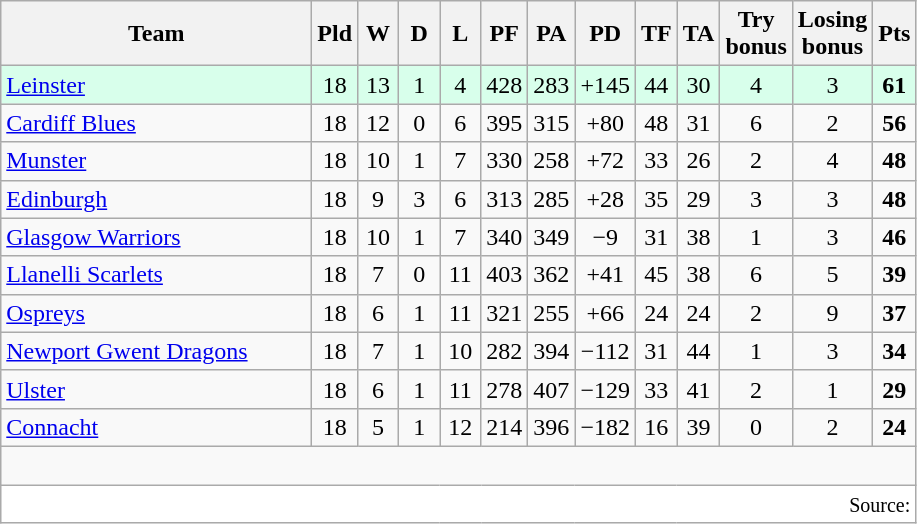<table class="wikitable" style="float:left; margin-right:15px; text-align: center;">
<tr>
<th style="width:200px;">Team</th>
<th width="20">Pld</th>
<th width="20">W</th>
<th width="20">D</th>
<th width="20">L</th>
<th width="20">PF</th>
<th width="20">PA</th>
<th width="20">PD</th>
<th width="20">TF</th>
<th width="20">TA</th>
<th width="20">Try bonus</th>
<th width="20">Losing bonus</th>
<th width="20">Pts</th>
</tr>
<tr style="background:#d8ffeb">
<td align=left> <a href='#'>Leinster</a></td>
<td>18</td>
<td>13</td>
<td>1</td>
<td>4</td>
<td>428</td>
<td>283</td>
<td>+145</td>
<td>44</td>
<td>30</td>
<td>4</td>
<td>3</td>
<td><strong>61</strong></td>
</tr>
<tr>
<td align=left> <a href='#'>Cardiff Blues</a></td>
<td>18</td>
<td>12</td>
<td>0</td>
<td>6</td>
<td>395</td>
<td>315</td>
<td>+80</td>
<td>48</td>
<td>31</td>
<td>6</td>
<td>2</td>
<td><strong>56</strong></td>
</tr>
<tr>
<td align=left> <a href='#'>Munster</a></td>
<td>18</td>
<td>10</td>
<td>1</td>
<td>7</td>
<td>330</td>
<td>258</td>
<td>+72</td>
<td>33</td>
<td>26</td>
<td>2</td>
<td>4</td>
<td><strong>48</strong></td>
</tr>
<tr>
<td align=left> <a href='#'>Edinburgh</a></td>
<td>18</td>
<td>9</td>
<td>3</td>
<td>6</td>
<td>313</td>
<td>285</td>
<td>+28</td>
<td>35</td>
<td>29</td>
<td>3</td>
<td>3</td>
<td><strong>48</strong></td>
</tr>
<tr>
<td align=left> <a href='#'>Glasgow Warriors</a></td>
<td>18</td>
<td>10</td>
<td>1</td>
<td>7</td>
<td>340</td>
<td>349</td>
<td>−9</td>
<td>31</td>
<td>38</td>
<td>1</td>
<td>3</td>
<td><strong>46</strong></td>
</tr>
<tr>
<td align=left> <a href='#'>Llanelli Scarlets</a></td>
<td>18</td>
<td>7</td>
<td>0</td>
<td>11</td>
<td>403</td>
<td>362</td>
<td>+41</td>
<td>45</td>
<td>38</td>
<td>6</td>
<td>5</td>
<td><strong>39</strong></td>
</tr>
<tr>
<td align=left> <a href='#'>Ospreys</a></td>
<td>18</td>
<td>6</td>
<td>1</td>
<td>11</td>
<td>321</td>
<td>255</td>
<td>+66</td>
<td>24</td>
<td>24</td>
<td>2</td>
<td>9</td>
<td><strong>37</strong></td>
</tr>
<tr>
<td align=left> <a href='#'>Newport Gwent Dragons</a></td>
<td>18</td>
<td>7</td>
<td>1</td>
<td>10</td>
<td>282</td>
<td>394</td>
<td>−112</td>
<td>31</td>
<td>44</td>
<td>1</td>
<td>3</td>
<td><strong>34</strong></td>
</tr>
<tr>
<td align=left> <a href='#'>Ulster</a></td>
<td>18</td>
<td>6</td>
<td>1</td>
<td>11</td>
<td>278</td>
<td>407</td>
<td>−129</td>
<td>33</td>
<td>41</td>
<td>2</td>
<td>1</td>
<td><strong>29</strong></td>
</tr>
<tr>
<td align=left> <a href='#'>Connacht</a></td>
<td>18</td>
<td>5</td>
<td>1</td>
<td>12</td>
<td>214</td>
<td>396</td>
<td>−182</td>
<td>16</td>
<td>39</td>
<td>0</td>
<td>2</td>
<td><strong>24</strong></td>
</tr>
<tr>
<td colspan="14"><br></td>
</tr>
<tr>
<td colspan="14" style="text-align:right; background:#fff;" cellpadding="0" cellspacing="0"><small>Source: </small></td>
</tr>
</table>
